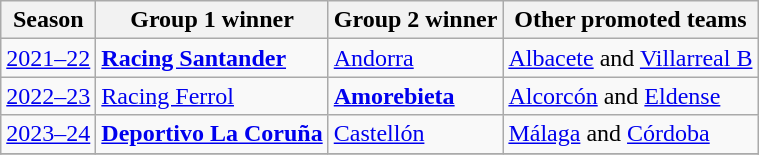<table class="wikitable" style="text-left">
<tr>
<th>Season</th>
<th>Group 1 winner</th>
<th>Group 2 winner</th>
<th>Other promoted teams</th>
</tr>
<tr>
<td><a href='#'>2021–22</a></td>
<td><strong><a href='#'>Racing Santander</a></strong></td>
<td><a href='#'>Andorra</a></td>
<td><a href='#'>Albacete</a> and <a href='#'>Villarreal B</a></td>
</tr>
<tr>
<td><a href='#'>2022–23</a></td>
<td><a href='#'>Racing Ferrol</a></td>
<td><strong><a href='#'>Amorebieta</a></strong></td>
<td><a href='#'>Alcorcón</a> and <a href='#'>Eldense</a></td>
</tr>
<tr>
<td><a href='#'>2023–24</a></td>
<td><strong><a href='#'>Deportivo La Coruña</a></strong></td>
<td><a href='#'>Castellón</a></td>
<td><a href='#'>Málaga</a> and <a href='#'>Córdoba</a></td>
</tr>
<tr>
</tr>
</table>
